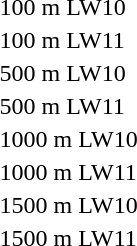<table>
<tr>
<td>100 m LW10<br></td>
<td></td>
<td></td>
<td></td>
</tr>
<tr>
<td>100 m LW11<br></td>
<td></td>
<td></td>
<td></td>
</tr>
<tr>
<td>500 m LW10<br></td>
<td></td>
<td></td>
<td></td>
</tr>
<tr>
<td>500 m LW11<br></td>
<td></td>
<td></td>
<td></td>
</tr>
<tr>
<td>1000 m LW10<br></td>
<td></td>
<td></td>
<td></td>
</tr>
<tr>
<td>1000 m LW11<br></td>
<td></td>
<td></td>
<td></td>
</tr>
<tr>
<td>1500 m LW10<br></td>
<td></td>
<td></td>
<td></td>
</tr>
<tr>
<td>1500 m LW11<br></td>
<td></td>
<td></td>
<td></td>
</tr>
</table>
